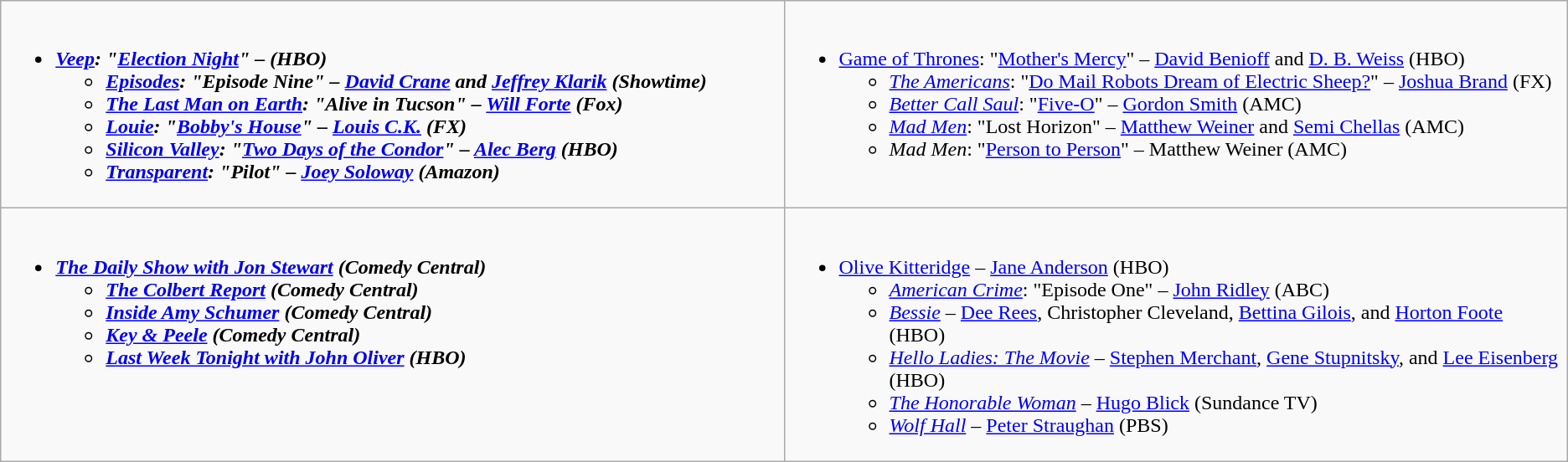<table class="wikitable">
<tr>
<td style="vertical-align:top;" width="50%"><br><ul><li><strong><em><a href='#'>Veep</a><em>: "<a href='#'>Election Night</a>" –  (HBO)<strong><ul><li></em><a href='#'>Episodes</a><em>: "Episode Nine" – <a href='#'>David Crane</a> and <a href='#'>Jeffrey Klarik</a> (Showtime)</li><li></em><a href='#'>The Last Man on Earth</a><em>: "Alive in Tucson" – <a href='#'>Will Forte</a> (Fox)</li><li></em><a href='#'>Louie</a><em>: "<a href='#'>Bobby's House</a>" – <a href='#'>Louis C.K.</a> (FX)</li><li></em><a href='#'>Silicon Valley</a><em>: "<a href='#'>Two Days of the Condor</a>" – <a href='#'>Alec Berg</a> (HBO)</li><li></em><a href='#'>Transparent</a><em>: "Pilot" – <a href='#'>Joey Soloway</a> (Amazon)</li></ul></li></ul></td>
<td style="vertical-align:top;" width="50%"><br><ul><li></em></strong><a href='#'>Game of Thrones</a></em>: "<a href='#'>Mother's Mercy</a>" – <a href='#'>David Benioff</a> and <a href='#'>D. B. Weiss</a> (HBO)</strong><ul><li><em><a href='#'>The Americans</a></em>: "<a href='#'>Do Mail Robots Dream of Electric Sheep?</a>" – <a href='#'>Joshua Brand</a> (FX)</li><li><em><a href='#'>Better Call Saul</a></em>: "<a href='#'>Five-O</a>" – <a href='#'>Gordon Smith</a> (AMC)</li><li><em><a href='#'>Mad Men</a></em>: "Lost Horizon" – <a href='#'>Matthew Weiner</a> and <a href='#'>Semi Chellas</a> (AMC)</li><li><em>Mad Men</em>: "<a href='#'>Person to Person</a>" – Matthew Weiner (AMC)</li></ul></li></ul></td>
</tr>
<tr>
<td style="vertical-align:top;" width="50%"><br><ul><li><strong><em><a href='#'>The Daily Show with Jon Stewart</a><em> (Comedy Central)<strong><ul><li></em><a href='#'>The Colbert Report</a><em> (Comedy Central)</li><li></em><a href='#'>Inside Amy Schumer</a><em> (Comedy Central)</li><li></em><a href='#'>Key & Peele</a><em> (Comedy Central)</li><li></em><a href='#'>Last Week Tonight with John Oliver</a><em> (HBO)</li></ul></li></ul></td>
<td style="vertical-align:top;" width="50%"><br><ul><li></em></strong><a href='#'>Olive Kitteridge</a></em> – <a href='#'>Jane Anderson</a> (HBO)</strong><ul><li><em><a href='#'>American Crime</a></em>: "Episode One" – <a href='#'>John Ridley</a> (ABC)</li><li><em><a href='#'>Bessie</a></em> – <a href='#'>Dee Rees</a>, Christopher Cleveland, <a href='#'>Bettina Gilois</a>, and <a href='#'>Horton Foote</a> (HBO)</li><li><em><a href='#'>Hello Ladies: The Movie</a></em> – <a href='#'>Stephen Merchant</a>, <a href='#'>Gene Stupnitsky</a>, and <a href='#'>Lee Eisenberg</a> (HBO)</li><li><em><a href='#'>The Honorable Woman</a></em> – <a href='#'>Hugo Blick</a> (Sundance TV)</li><li><em><a href='#'>Wolf Hall</a></em> – <a href='#'>Peter Straughan</a> (PBS)</li></ul></li></ul></td>
</tr>
</table>
